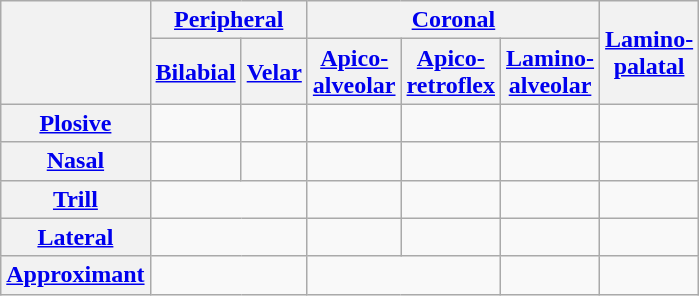<table class="wikitable" style="text-align: center;">
<tr>
<th rowspan=2></th>
<th colspan=2><a href='#'>Peripheral</a></th>
<th colspan=3><a href='#'>Coronal</a></th>
<th rowspan=2><a href='#'>Lamino-<br>palatal</a></th>
</tr>
<tr>
<th><a href='#'>Bilabial</a></th>
<th><a href='#'>Velar</a></th>
<th><a href='#'>Apico-<br>alveolar</a></th>
<th><a href='#'>Apico-<br>retroflex</a></th>
<th><a href='#'>Lamino-<br>alveolar</a></th>
</tr>
<tr>
<th><a href='#'>Plosive</a></th>
<td></td>
<td></td>
<td></td>
<td> </td>
<td> </td>
<td></td>
</tr>
<tr>
<th><a href='#'>Nasal</a></th>
<td></td>
<td> </td>
<td></td>
<td> </td>
<td> </td>
<td></td>
</tr>
<tr>
<th><a href='#'>Trill</a></th>
<td colspan=2></td>
<td> </td>
<td></td>
<td></td>
<td></td>
</tr>
<tr>
<th><a href='#'>Lateral</a></th>
<td colspan=2></td>
<td></td>
<td> </td>
<td> </td>
<td></td>
</tr>
<tr>
<th><a href='#'>Approximant</a></th>
<td colspan=2></td>
<td colspan=2> </td>
<td></td>
<td> </td>
</tr>
</table>
